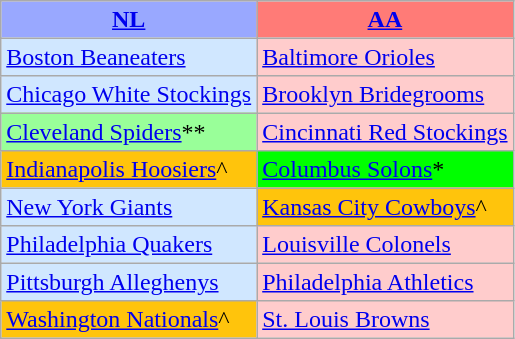<table class="wikitable" style="font-size:100%;line-height:1.1;">
<tr>
<th style="background-color: #99A8FF;"><a href='#'>NL</a></th>
<th style="background-color: #FF7B77;"><a href='#'>AA</a></th>
</tr>
<tr>
<td style="background-color: #D0E7FF;"><a href='#'>Boston Beaneaters</a></td>
<td style="background-color: #FFCCCC;"><a href='#'>Baltimore Orioles</a></td>
</tr>
<tr>
<td style="background-color: #D0E7FF;"><a href='#'>Chicago White Stockings</a></td>
<td style="background-color: #FFCCCC;"><a href='#'>Brooklyn Bridegrooms</a></td>
</tr>
<tr>
<td style="background-color: #99FF99;"><a href='#'>Cleveland Spiders</a>**</td>
<td style="background-color: #FFCCCC;"><a href='#'>Cincinnati Red Stockings</a></td>
</tr>
<tr>
<td style="background-color: #FFC40C;"><a href='#'>Indianapolis Hoosiers</a>^</td>
<td style="background-color: #00FF00;"><a href='#'>Columbus Solons</a>*</td>
</tr>
<tr>
<td style="background-color: #D0E7FF;"><a href='#'>New York Giants</a></td>
<td style="background-color: #FFC40C;"><a href='#'>Kansas City Cowboys</a>^</td>
</tr>
<tr>
<td style="background-color: #D0E7FF;"><a href='#'>Philadelphia Quakers</a></td>
<td style="background-color: #FFCCCC;"><a href='#'>Louisville Colonels</a></td>
</tr>
<tr>
<td style="background-color: #D0E7FF;"><a href='#'>Pittsburgh Alleghenys</a></td>
<td style="background-color: #FFCCCC;"><a href='#'>Philadelphia Athletics</a></td>
</tr>
<tr>
<td style="background-color: #FFC40C;"><a href='#'>Washington Nationals</a>^</td>
<td style="background-color: #FFCCCC;"><a href='#'>St. Louis Browns</a></td>
</tr>
</table>
